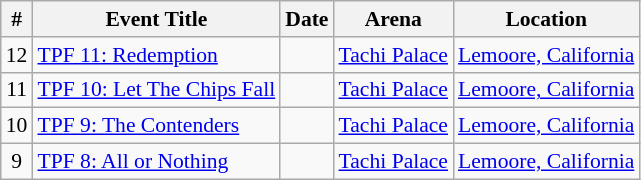<table class="sortable wikitable succession-box" style="font-size:90%;">
<tr>
<th scope="col">#</th>
<th scope="col">Event Title</th>
<th scope="col">Date</th>
<th scope="col">Arena</th>
<th scope="col">Location</th>
</tr>
<tr>
<td align=center>12</td>
<td><a href='#'>TPF 11: Redemption</a></td>
<td></td>
<td><a href='#'>Tachi Palace</a></td>
<td><a href='#'>Lemoore, California</a></td>
</tr>
<tr>
<td align=center>11</td>
<td><a href='#'>TPF 10: Let The Chips Fall</a></td>
<td></td>
<td><a href='#'>Tachi Palace</a></td>
<td><a href='#'>Lemoore, California</a></td>
</tr>
<tr>
<td align=center>10</td>
<td><a href='#'>TPF 9: The Contenders</a></td>
<td></td>
<td><a href='#'>Tachi Palace</a></td>
<td><a href='#'>Lemoore, California</a></td>
</tr>
<tr>
<td align=center>9</td>
<td><a href='#'>TPF 8: All or Nothing</a></td>
<td></td>
<td><a href='#'>Tachi Palace</a></td>
<td><a href='#'>Lemoore, California</a></td>
</tr>
</table>
